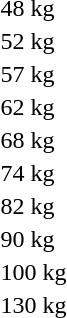<table>
<tr>
<td>48 kg<br></td>
<td></td>
<td></td>
<td></td>
</tr>
<tr>
<td>52 kg<br></td>
<td></td>
<td></td>
<td></td>
</tr>
<tr>
<td>57 kg<br></td>
<td></td>
<td></td>
<td></td>
</tr>
<tr>
<td>62 kg<br></td>
<td></td>
<td></td>
<td></td>
</tr>
<tr>
<td>68 kg<br></td>
<td></td>
<td></td>
<td></td>
</tr>
<tr>
<td>74 kg<br></td>
<td></td>
<td></td>
<td></td>
</tr>
<tr>
<td>82 kg<br></td>
<td></td>
<td></td>
<td></td>
</tr>
<tr>
<td>90 kg<br></td>
<td></td>
<td></td>
<td></td>
</tr>
<tr>
<td>100 kg<br></td>
<td></td>
<td></td>
<td></td>
</tr>
<tr>
<td>130 kg<br></td>
<td></td>
<td></td>
<td></td>
</tr>
</table>
